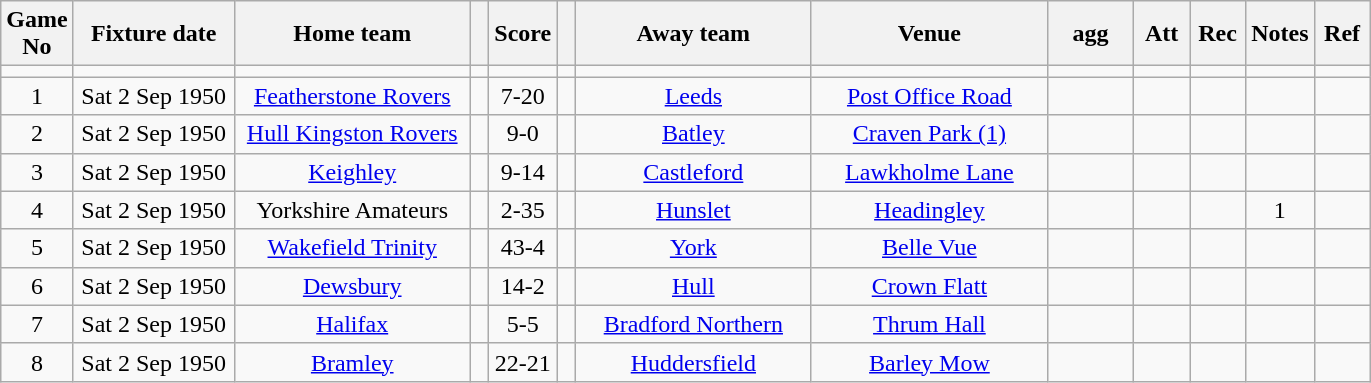<table class="wikitable" style="text-align:center;">
<tr>
<th width=20 abbr="No">Game No</th>
<th width=100 abbr="Date">Fixture date</th>
<th width=150 abbr="Home team">Home team</th>
<th width=5 abbr="space"></th>
<th width=20 abbr="Score">Score</th>
<th width=5 abbr="space"></th>
<th width=150 abbr="Away team">Away team</th>
<th width=150 abbr="Venue">Venue</th>
<th width=50 abbr="agg">agg</th>
<th width=30 abbr="Att">Att</th>
<th width=30 abbr="Rec">Rec</th>
<th width=20 abbr="Notes">Notes</th>
<th width=30 abbr="Ref">Ref</th>
</tr>
<tr>
<td></td>
<td></td>
<td></td>
<td></td>
<td></td>
<td></td>
<td></td>
<td></td>
<td></td>
<td></td>
<td></td>
<td></td>
</tr>
<tr>
<td>1</td>
<td>Sat 2 Sep 1950</td>
<td><a href='#'>Featherstone Rovers</a></td>
<td></td>
<td>7-20</td>
<td></td>
<td><a href='#'>Leeds</a></td>
<td><a href='#'>Post Office Road</a></td>
<td></td>
<td></td>
<td></td>
<td></td>
<td></td>
</tr>
<tr>
<td>2</td>
<td>Sat 2 Sep 1950</td>
<td><a href='#'>Hull Kingston Rovers</a></td>
<td></td>
<td>9-0</td>
<td></td>
<td><a href='#'>Batley</a></td>
<td><a href='#'>Craven Park (1)</a></td>
<td></td>
<td></td>
<td></td>
<td></td>
<td></td>
</tr>
<tr>
<td>3</td>
<td>Sat 2 Sep 1950</td>
<td><a href='#'>Keighley</a></td>
<td></td>
<td>9-14</td>
<td></td>
<td><a href='#'>Castleford</a></td>
<td><a href='#'>Lawkholme Lane</a></td>
<td></td>
<td></td>
<td></td>
<td></td>
<td></td>
</tr>
<tr>
<td>4</td>
<td>Sat 2 Sep 1950</td>
<td>Yorkshire Amateurs</td>
<td></td>
<td>2-35</td>
<td></td>
<td><a href='#'>Hunslet</a></td>
<td><a href='#'>Headingley</a></td>
<td></td>
<td></td>
<td></td>
<td>1</td>
<td></td>
</tr>
<tr>
<td>5</td>
<td>Sat 2 Sep 1950</td>
<td><a href='#'>Wakefield Trinity</a></td>
<td></td>
<td>43-4</td>
<td></td>
<td><a href='#'>York</a></td>
<td><a href='#'>Belle Vue</a></td>
<td></td>
<td></td>
<td></td>
<td></td>
<td></td>
</tr>
<tr>
<td>6</td>
<td>Sat 2 Sep 1950</td>
<td><a href='#'>Dewsbury</a></td>
<td></td>
<td>14-2</td>
<td></td>
<td><a href='#'>Hull</a></td>
<td><a href='#'>Crown Flatt</a></td>
<td></td>
<td></td>
<td></td>
<td></td>
<td></td>
</tr>
<tr>
<td>7</td>
<td>Sat 2 Sep 1950</td>
<td><a href='#'>Halifax</a></td>
<td></td>
<td>5-5</td>
<td></td>
<td><a href='#'>Bradford Northern</a></td>
<td><a href='#'>Thrum Hall</a></td>
<td></td>
<td></td>
<td></td>
<td></td>
<td></td>
</tr>
<tr>
<td>8</td>
<td>Sat 2 Sep 1950</td>
<td><a href='#'>Bramley</a></td>
<td></td>
<td>22-21</td>
<td></td>
<td><a href='#'>Huddersfield</a></td>
<td><a href='#'>Barley Mow</a></td>
<td></td>
<td></td>
<td></td>
<td></td>
<td></td>
</tr>
</table>
